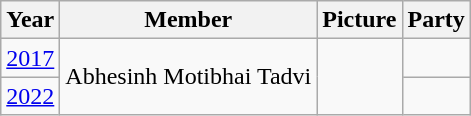<table class="wikitable sortable">
<tr>
<th>Year</th>
<th>Member</th>
<th>Picture</th>
<th colspan="2">Party</th>
</tr>
<tr>
<td><a href='#'>2017</a></td>
<td rowspan="2">Abhesinh Motibhai Tadvi</td>
<td rowspan="2"></td>
<td></td>
</tr>
<tr>
<td><a href='#'>2022</a></td>
</tr>
</table>
